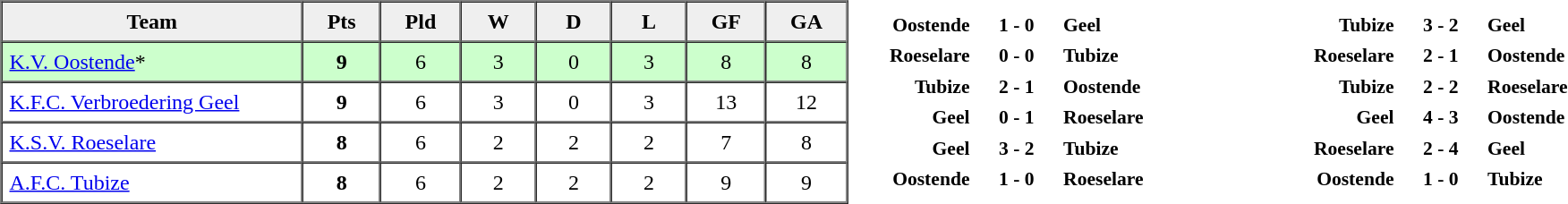<table cellpadding="0" cellspacing="0" width="100%">
<tr ---->
<td width="50%"><br><table border="1" cellspacing="0" cellpadding="5">
<tr ---- align="center">
<th bgcolor="#efefef" width="20%">Team</th>
<th bgcolor="#efefef" width="5%">Pts</th>
<th bgcolor="#efefef" width="5%">Pld</th>
<th bgcolor="#efefef" width="5%">W</th>
<th bgcolor="#efefef" width="5%">D</th>
<th bgcolor="#efefef" width="5%">L</th>
<th bgcolor="#efefef" width="5%">GF</th>
<th bgcolor="#efefef" width="5%">GA</th>
</tr>
<tr ---- align="center" bgcolor="ccffcc">
<td align="left"><a href='#'>K.V. Oostende</a>*</td>
<td><strong>9</strong></td>
<td>6</td>
<td>3</td>
<td>0</td>
<td>3</td>
<td>8</td>
<td>8</td>
</tr>
<tr ---- align="center">
<td align="left"><a href='#'>K.F.C. Verbroedering Geel</a></td>
<td><strong>9</strong></td>
<td>6</td>
<td>3</td>
<td>0</td>
<td>3</td>
<td>13</td>
<td>12</td>
</tr>
<tr ---- align="center">
<td align="left"><a href='#'>K.S.V. Roeselare</a></td>
<td><strong>8</strong></td>
<td>6</td>
<td>2</td>
<td>2</td>
<td>2</td>
<td>7</td>
<td>8</td>
</tr>
<tr ---- align="center">
<td align="left"><a href='#'>A.F.C. Tubize</a></td>
<td><strong>8</strong></td>
<td>6</td>
<td>2</td>
<td>2</td>
<td>2</td>
<td>9</td>
<td>9</td>
</tr>
</table>
</td>
<td width="25%"><br><table cellpadding="2" style="font-size:90%" align="center">
<tr ---->
<td width="25%" align="right"><strong>Oostende</strong></td>
<td align="center"><strong>1 - 0</strong></td>
<td><strong>Geel</strong></td>
</tr>
<tr ---->
<td width="25%" align="right"><strong>Roeselare</strong></td>
<td align="center"><strong>0 - 0</strong></td>
<td><strong>Tubize</strong></td>
</tr>
<tr ---->
<td width="25%" align="right"><strong>Tubize</strong></td>
<td align="center"><strong>2 - 1</strong></td>
<td><strong>Oostende</strong></td>
</tr>
<tr ---->
<td width="25%" align="right"><strong>Geel</strong></td>
<td align="center"><strong>0 - 1</strong></td>
<td><strong>Roeselare</strong></td>
</tr>
<tr ---->
<td width="25%" align="right"><strong>Geel</strong></td>
<td align="center"><strong>3 - 2</strong></td>
<td><strong>Tubize</strong></td>
</tr>
<tr ---->
<td width="25%" align="right"><strong>Oostende</strong></td>
<td align="center"><strong>1 - 0</strong></td>
<td><strong>Roeselare</strong></td>
</tr>
</table>
</td>
<td width="25%"><br><table cellpadding="2" style="font-size:90%" align="center">
<tr ---->
<td width="25%" align="right"><strong>Tubize</strong></td>
<td align="center"><strong>3 - 2</strong></td>
<td><strong>Geel</strong></td>
</tr>
<tr ---->
<td width="25%" align="right"><strong>Roeselare</strong></td>
<td align="center"><strong>2 - 1</strong></td>
<td><strong>Oostende</strong></td>
</tr>
<tr ---->
<td width="25%" align="right"><strong>Tubize</strong></td>
<td align="center"><strong>2 - 2</strong></td>
<td><strong>Roeselare</strong></td>
</tr>
<tr ---->
<td width="25%" align="right"><strong>Geel</strong></td>
<td align="center"><strong>4 - 3</strong></td>
<td><strong>Oostende</strong></td>
</tr>
<tr ---->
<td width="25%" align="right"><strong>Roeselare</strong></td>
<td align="center"><strong>2 - 4</strong></td>
<td><strong>Geel</strong></td>
</tr>
<tr ---->
<td width="25%" align="right"><strong>Oostende</strong></td>
<td align="center"><strong>1 - 0</strong></td>
<td><strong>Tubize</strong></td>
</tr>
</table>
</td>
</tr>
</table>
